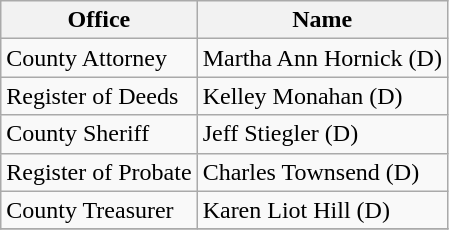<table class=wikitable>
<tr valign=bottom>
<th>Office</th>
<th>Name</th>
</tr>
<tr>
<td>County Attorney</td>
<td>Martha Ann Hornick (D)</td>
</tr>
<tr>
<td>Register of Deeds</td>
<td>Kelley Monahan (D)</td>
</tr>
<tr>
<td>County Sheriff</td>
<td>Jeff Stiegler (D)</td>
</tr>
<tr>
<td>Register of Probate</td>
<td>Charles Townsend (D)</td>
</tr>
<tr>
<td>County Treasurer</td>
<td>Karen Liot Hill (D)</td>
</tr>
<tr>
</tr>
</table>
